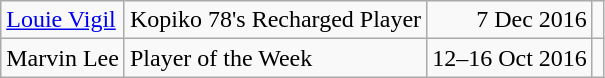<table class=wikitable>
<tr>
<td><a href='#'>Louie Vigil</a></td>
<td>Kopiko 78's Recharged Player</td>
<td align=right>7 Dec 2016</td>
<td align=center></td>
</tr>
<tr>
<td>Marvin Lee</td>
<td>Player of the Week</td>
<td align=right>12–16 Oct 2016</td>
<td align=center></td>
</tr>
</table>
